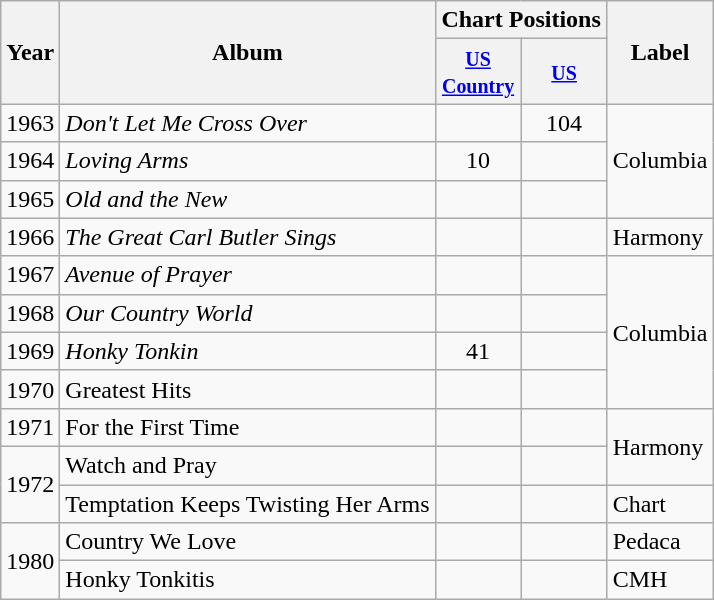<table class="wikitable">
<tr>
<th rowspan="2">Year</th>
<th rowspan="2">Album</th>
<th colspan="2">Chart Positions</th>
<th rowspan="2">Label</th>
</tr>
<tr>
<th width="50"><small><a href='#'>US Country</a></small></th>
<th width="50"><small><a href='#'>US</a></small></th>
</tr>
<tr>
<td>1963</td>
<td><em>Don't Let Me Cross Over</em></td>
<td></td>
<td align="center">104</td>
<td rowspan="3">Columbia</td>
</tr>
<tr>
<td>1964</td>
<td><em>Loving Arms</em></td>
<td align="center">10</td>
<td></td>
</tr>
<tr>
<td>1965</td>
<td><em>Old and the New</em></td>
<td></td>
<td></td>
</tr>
<tr>
<td>1966</td>
<td><em>The Great Carl Butler Sings</em></td>
<td></td>
<td></td>
<td>Harmony</td>
</tr>
<tr>
<td>1967</td>
<td><em>Avenue of Prayer</em></td>
<td></td>
<td></td>
<td rowspan="4">Columbia</td>
</tr>
<tr>
<td>1968</td>
<td><em>Our Country World</em></td>
<td></td>
<td></td>
</tr>
<tr>
<td>1969</td>
<td><em>Honky Tonkin<strong></td>
<td align="center">41</td>
<td></td>
</tr>
<tr>
<td>1970</td>
<td></em>Greatest Hits<em></td>
<td></td>
<td></td>
</tr>
<tr>
<td>1971</td>
<td></em>For the First Time<em></td>
<td></td>
<td></td>
<td rowspan="2">Harmony</td>
</tr>
<tr>
<td rowspan="2">1972</td>
<td></em>Watch and Pray<em></td>
<td></td>
<td></td>
</tr>
<tr>
<td></em>Temptation Keeps Twisting Her Arms<em></td>
<td></td>
<td></td>
<td>Chart</td>
</tr>
<tr>
<td rowspan="2">1980</td>
<td></em>Country We Love<em></td>
<td></td>
<td></td>
<td>Pedaca</td>
</tr>
<tr>
<td></em>Honky Tonkitis<em></td>
<td></td>
<td></td>
<td>CMH</td>
</tr>
</table>
